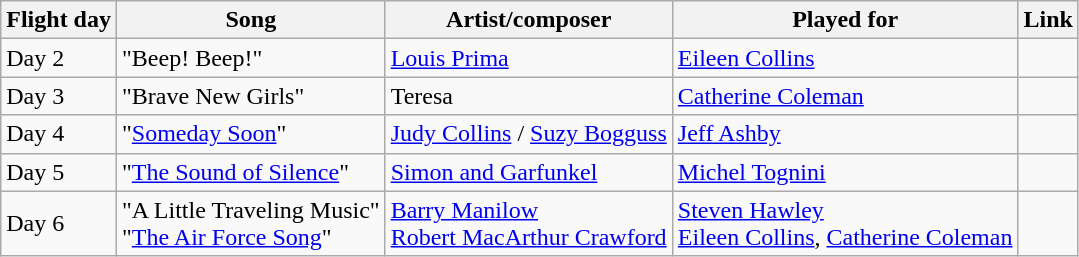<table class="wikitable">
<tr>
<th>Flight day</th>
<th>Song</th>
<th>Artist/composer</th>
<th>Played for</th>
<th>Link</th>
</tr>
<tr>
<td>Day 2</td>
<td>"Beep! Beep!"</td>
<td><a href='#'>Louis Prima</a></td>
<td><a href='#'>Eileen Collins</a></td>
<td></td>
</tr>
<tr>
<td>Day 3</td>
<td>"Brave New Girls"</td>
<td>Teresa</td>
<td><a href='#'>Catherine Coleman</a></td>
<td></td>
</tr>
<tr>
<td>Day 4</td>
<td>"<a href='#'>Someday Soon</a>"</td>
<td><a href='#'>Judy Collins</a> / <a href='#'>Suzy Bogguss</a></td>
<td><a href='#'>Jeff Ashby</a></td>
<td></td>
</tr>
<tr>
<td>Day 5</td>
<td>"<a href='#'>The Sound of Silence</a>"</td>
<td><a href='#'>Simon and Garfunkel</a></td>
<td><a href='#'>Michel Tognini</a></td>
<td></td>
</tr>
<tr>
<td>Day 6</td>
<td>"A Little Traveling Music" <br> "<a href='#'>The Air Force Song</a>"</td>
<td><a href='#'>Barry Manilow</a> <br> <a href='#'>Robert MacArthur Crawford</a></td>
<td><a href='#'>Steven Hawley</a> <br> <a href='#'>Eileen Collins</a>, <a href='#'>Catherine Coleman</a></td>
<td></td>
</tr>
</table>
